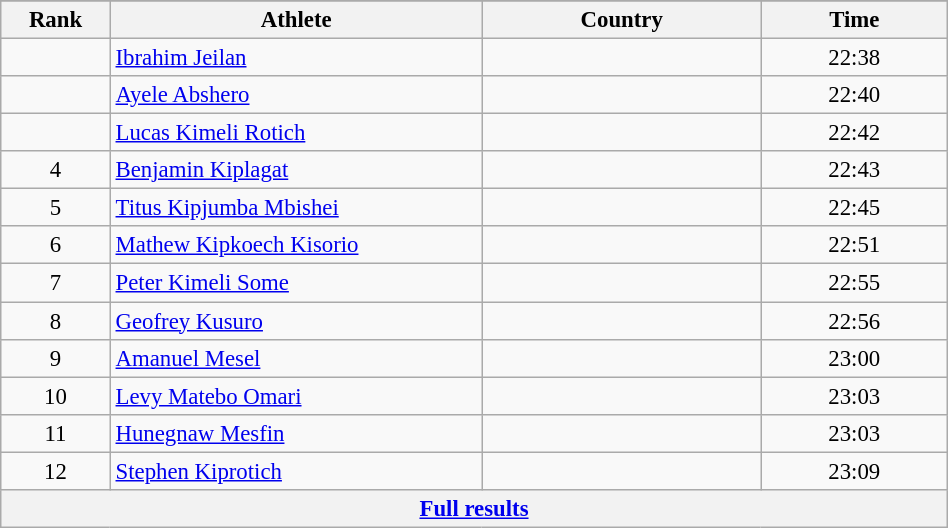<table class="wikitable sortable" style=" text-align:center; font-size:95%;" width="50%">
<tr>
</tr>
<tr>
<th width=5%>Rank</th>
<th width=20%>Athlete</th>
<th width=15%>Country</th>
<th width=10%>Time</th>
</tr>
<tr>
<td align=center></td>
<td align=left><a href='#'>Ibrahim Jeilan</a></td>
<td align=left></td>
<td>22:38</td>
</tr>
<tr>
<td align=center></td>
<td align=left><a href='#'>Ayele Abshero</a></td>
<td align=left></td>
<td>22:40</td>
</tr>
<tr>
<td align=center></td>
<td align=left><a href='#'>Lucas Kimeli Rotich</a></td>
<td align=left></td>
<td>22:42</td>
</tr>
<tr>
<td align=center>4</td>
<td align=left><a href='#'>Benjamin Kiplagat</a></td>
<td align=left></td>
<td>22:43</td>
</tr>
<tr>
<td align=center>5</td>
<td align=left><a href='#'>Titus Kipjumba Mbishei</a></td>
<td align=left></td>
<td>22:45</td>
</tr>
<tr>
<td align=center>6</td>
<td align=left><a href='#'>Mathew Kipkoech Kisorio</a></td>
<td align=left></td>
<td>22:51</td>
</tr>
<tr>
<td align=center>7</td>
<td align=left><a href='#'>Peter Kimeli Some</a></td>
<td align=left></td>
<td>22:55</td>
</tr>
<tr>
<td align=center>8</td>
<td align=left><a href='#'>Geofrey Kusuro</a></td>
<td align=left></td>
<td>22:56</td>
</tr>
<tr>
<td align=center>9</td>
<td align=left><a href='#'>Amanuel Mesel</a></td>
<td align=left></td>
<td>23:00</td>
</tr>
<tr>
<td align=center>10</td>
<td align=left><a href='#'>Levy Matebo Omari</a></td>
<td align=left></td>
<td>23:03</td>
</tr>
<tr>
<td align=center>11</td>
<td align=left><a href='#'>Hunegnaw Mesfin</a></td>
<td align=left></td>
<td>23:03</td>
</tr>
<tr>
<td align=center>12</td>
<td align=left><a href='#'>Stephen Kiprotich</a></td>
<td align=left></td>
<td>23:09</td>
</tr>
<tr class="sortbottom">
<th colspan=4 align=center><a href='#'>Full results</a></th>
</tr>
</table>
